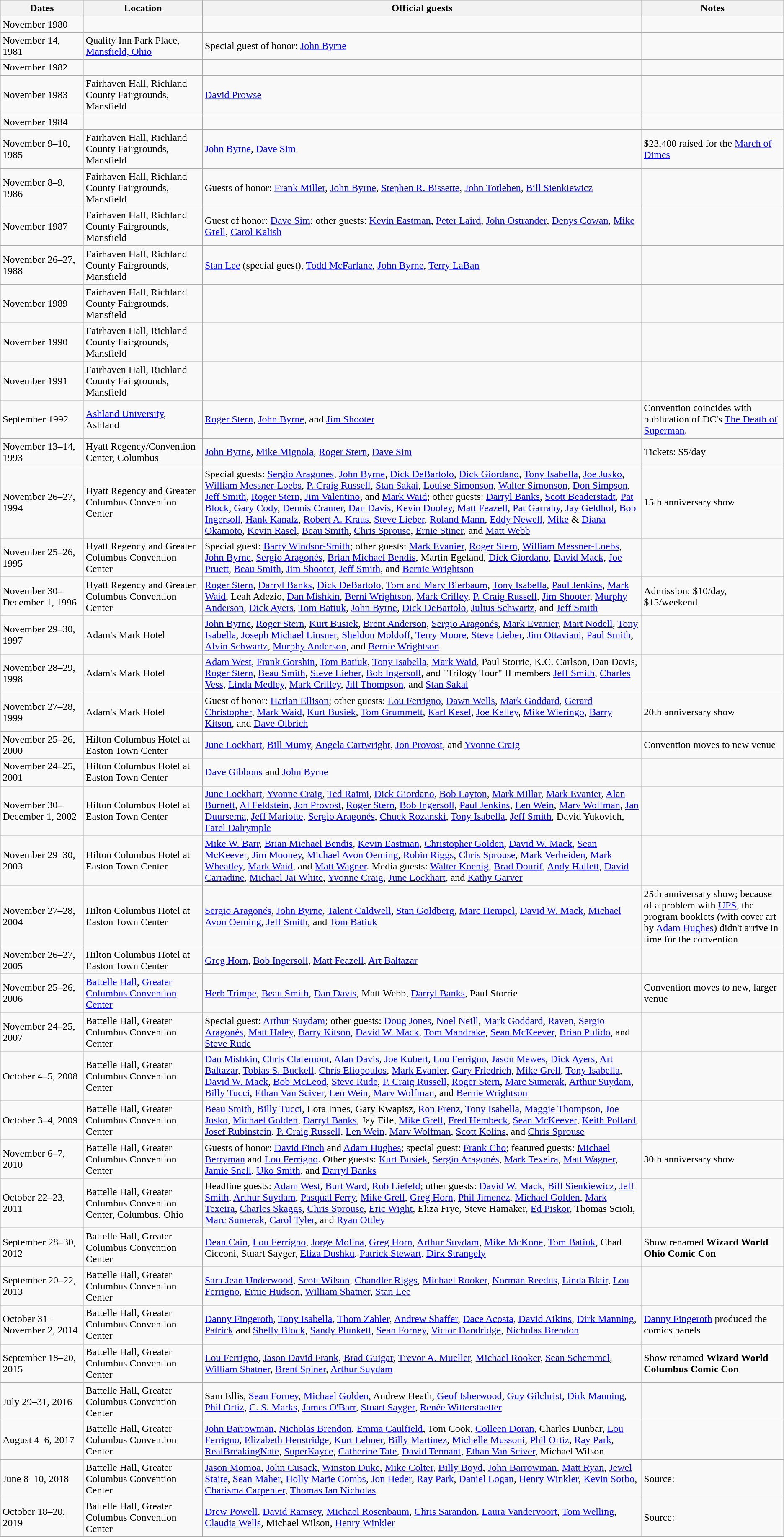<table class="wikitable">
<tr>
<th width=125px>Dates</th>
<th>Location</th>
<th>Official guests</th>
<th>Notes</th>
</tr>
<tr>
<td>November 1980</td>
<td></td>
<td></td>
<td></td>
</tr>
<tr>
<td>November 14, 1981</td>
<td>Quality Inn Park Place, <a href='#'>Mansfield, Ohio</a></td>
<td>Special guest of honor: <a href='#'>John Byrne</a></td>
<td></td>
</tr>
<tr>
<td>November 1982</td>
<td></td>
<td></td>
<td></td>
</tr>
<tr>
<td>November 1983</td>
<td>Fairhaven Hall, Richland County Fairgrounds, Mansfield</td>
<td><a href='#'>David Prowse</a></td>
<td></td>
</tr>
<tr>
<td>November 1984</td>
<td></td>
<td></td>
<td></td>
</tr>
<tr>
<td>November 9–10, 1985</td>
<td>Fairhaven Hall, Richland County Fairgrounds, Mansfield</td>
<td><a href='#'>John Byrne</a>, <a href='#'>Dave Sim</a></td>
<td>$23,400 raised for the <a href='#'>March of Dimes</a></td>
</tr>
<tr>
<td>November 8–9, 1986</td>
<td>Fairhaven Hall, Richland County Fairgrounds, Mansfield</td>
<td>Guests of honor: <a href='#'>Frank Miller</a>, <a href='#'>John Byrne</a>, <a href='#'>Stephen R. Bissette</a>, <a href='#'>John Totleben</a>, <a href='#'>Bill Sienkiewicz</a></td>
<td></td>
</tr>
<tr>
<td>November 1987</td>
<td>Fairhaven Hall, Richland County Fairgrounds, Mansfield</td>
<td>Guest of honor: <a href='#'>Dave Sim</a>; other guests: <a href='#'>Kevin Eastman</a>, <a href='#'>Peter Laird</a>, <a href='#'>John Ostrander</a>, <a href='#'>Denys Cowan</a>, <a href='#'>Mike Grell</a>, <a href='#'>Carol Kalish</a></td>
<td></td>
</tr>
<tr>
<td>November 26–27, 1988</td>
<td>Fairhaven Hall, Richland County Fairgrounds, Mansfield</td>
<td><a href='#'>Stan Lee</a> (special guest), <a href='#'>Todd McFarlane</a>, <a href='#'>John Byrne</a>, <a href='#'>Terry LaBan</a></td>
<td></td>
</tr>
<tr>
<td>November 1989</td>
<td>Fairhaven Hall, Richland County Fairgrounds, Mansfield</td>
<td></td>
<td></td>
</tr>
<tr>
<td>November 1990</td>
<td>Fairhaven Hall, Richland County Fairgrounds, Mansfield</td>
<td></td>
<td></td>
</tr>
<tr>
<td>November 1991</td>
<td>Fairhaven Hall, Richland County Fairgrounds, Mansfield</td>
<td></td>
<td></td>
</tr>
<tr>
<td>September 1992</td>
<td><a href='#'>Ashland University</a>, Ashland</td>
<td><a href='#'>Roger Stern</a>, <a href='#'>John Byrne</a>, and <a href='#'>Jim Shooter</a></td>
<td>Convention coincides with publication of DC's <a href='#'>The Death of Superman</a>.</td>
</tr>
<tr>
<td>November 13–14, 1993</td>
<td>Hyatt Regency/Convention Center, Columbus</td>
<td><a href='#'>John Byrne</a>, <a href='#'>Mike Mignola</a>, <a href='#'>Roger Stern</a>, <a href='#'>Dave Sim</a></td>
<td>Tickets: $5/day</td>
</tr>
<tr>
<td>November 26–27, 1994</td>
<td>Hyatt Regency and Greater Columbus Convention Center</td>
<td>Special guests: <a href='#'>Sergio Aragonés</a>, <a href='#'>John Byrne</a>, <a href='#'>Dick DeBartolo</a>, <a href='#'>Dick Giordano</a>, <a href='#'>Tony Isabella</a>, <a href='#'>Joe Jusko</a>, <a href='#'>William Messner-Loebs</a>, <a href='#'>P. Craig Russell</a>, <a href='#'>Stan Sakai</a>, <a href='#'>Louise Simonson</a>, <a href='#'>Walter Simonson</a>, <a href='#'>Don Simpson</a>, <a href='#'>Jeff Smith</a>, <a href='#'>Roger Stern</a>, <a href='#'>Jim Valentino</a>, and <a href='#'>Mark Waid</a>; other guests: <a href='#'>Darryl Banks</a>, <a href='#'>Scott Beaderstadt</a>, <a href='#'>Pat Block</a>, <a href='#'>Gary Cody</a>, <a href='#'>Dennis Cramer</a>, <a href='#'>Dan Davis</a>, <a href='#'>Kevin Dooley</a>, <a href='#'>Matt Feazell</a>, <a href='#'>Pat Garrahy</a>, <a href='#'>Jay Geldhof</a>, <a href='#'>Bob Ingersoll</a>, <a href='#'>Hank Kanalz</a>, <a href='#'>Robert A. Kraus</a>, <a href='#'>Steve Lieber</a>, <a href='#'>Roland Mann</a>, <a href='#'>Eddy Newell</a>, <a href='#'>Mike</a> & <a href='#'>Diana Okamoto</a>, <a href='#'>Kevin Rasel</a>, <a href='#'>Beau Smith</a>, <a href='#'>Chris Sprouse</a>, <a href='#'>Ernie Stiner</a>, and <a href='#'>Matt Webb</a></td>
<td>15th anniversary show</td>
</tr>
<tr>
<td>November 25–26, 1995</td>
<td>Hyatt Regency and Greater Columbus Convention Center</td>
<td>Special guest: <a href='#'>Barry Windsor-Smith</a>; other guests: <a href='#'>Mark Evanier</a>, <a href='#'>Roger Stern</a>, <a href='#'>William Messner-Loebs</a>, <a href='#'>John Byrne</a>, <a href='#'>Sergio Aragonés</a>, <a href='#'>Brian Michael Bendis</a>, Martin Egeland, <a href='#'>Dick Giordano</a>, <a href='#'>David Mack</a>, <a href='#'>Joe Pruett</a>, <a href='#'>Beau Smith</a>, <a href='#'>Jim Shooter</a>, <a href='#'>Jeff Smith</a>, and <a href='#'>Bernie Wrightson</a></td>
<td></td>
</tr>
<tr>
<td>November 30–December 1, 1996</td>
<td>Hyatt Regency and Greater Columbus Convention Center</td>
<td><a href='#'>Roger Stern</a>, <a href='#'>Darryl Banks</a>, <a href='#'>Dick DeBartolo</a>, <a href='#'>Tom and Mary Bierbaum</a>, <a href='#'>Tony Isabella</a>, <a href='#'>Paul Jenkins</a>, <a href='#'>Mark Waid</a>, Leah Adezio, <a href='#'>Dan Mishkin</a>, <a href='#'>Berni Wrightson</a>, <a href='#'>Mark Crilley</a>, <a href='#'>P. Craig Russell</a>, <a href='#'>Jim Shooter</a>, <a href='#'>Murphy Anderson</a>, <a href='#'>Dick Ayers</a>, <a href='#'>Tom Batiuk</a>, <a href='#'>John Byrne</a>, <a href='#'>Dick DeBartolo</a>, <a href='#'>Julius Schwartz</a>, and <a href='#'>Jeff Smith</a></td>
<td>Admission: $10/day, $15/weekend</td>
</tr>
<tr>
<td>November 29–30, 1997</td>
<td>Adam's Mark Hotel</td>
<td><a href='#'>John Byrne</a>, <a href='#'>Roger Stern</a>, <a href='#'>Kurt Busiek</a>, <a href='#'>Brent Anderson</a>, <a href='#'>Sergio Aragonés</a>, <a href='#'>Mark Evanier</a>, <a href='#'>Mart Nodell</a>, <a href='#'>Tony Isabella</a>, <a href='#'>Joseph Michael Linsner</a>, <a href='#'>Sheldon Moldoff</a>, <a href='#'>Terry Moore</a>, <a href='#'>Steve Lieber</a>, <a href='#'>Jim Ottaviani</a>, <a href='#'>Paul Smith</a>, <a href='#'>Alvin Schwartz</a>, <a href='#'>Murphy Anderson</a>, and <a href='#'>Bernie Wrightson</a></td>
<td></td>
</tr>
<tr>
<td>November 28–29, 1998</td>
<td>Adam's Mark Hotel</td>
<td><a href='#'>Adam West</a>, <a href='#'>Frank Gorshin</a>, <a href='#'>Tom Batiuk</a>, <a href='#'>Tony Isabella</a>, <a href='#'>Mark Waid</a>, Paul Storrie, K.C. Carlson, Dan Davis, <a href='#'>Roger Stern</a>, <a href='#'>Beau Smith</a>, <a href='#'>Steve Lieber</a>, <a href='#'>Bob Ingersoll</a>, and "Trilogy Tour" II members <a href='#'>Jeff Smith</a>, <a href='#'>Charles Vess</a>, <a href='#'>Linda Medley</a>, <a href='#'>Mark Crilley</a>, <a href='#'>Jill Thompson</a>, and <a href='#'>Stan Sakai</a></td>
<td></td>
</tr>
<tr>
<td>November 27–28, 1999</td>
<td>Adam's Mark Hotel</td>
<td>Guest of honor: <a href='#'>Harlan Ellison</a>; other guests: <a href='#'>Lou Ferrigno</a>, <a href='#'>Dawn Wells</a>, <a href='#'>Mark Goddard</a>, <a href='#'>Gerard Christopher</a>, <a href='#'>Mark Waid</a>, <a href='#'>Kurt Busiek</a>, <a href='#'>Tom Grummett</a>, <a href='#'>Karl Kesel</a>, <a href='#'>Joe Kelley</a>, <a href='#'>Mike Wieringo</a>, <a href='#'>Barry Kitson</a>, and <a href='#'>Dave Olbrich</a></td>
<td>20th anniversary show</td>
</tr>
<tr>
<td>November 25–26, 2000</td>
<td>Hilton Columbus Hotel at Easton Town Center</td>
<td><a href='#'>June Lockhart</a>, <a href='#'>Bill Mumy</a>, <a href='#'>Angela Cartwright</a>, <a href='#'>Jon Provost</a>, and <a href='#'>Yvonne Craig</a></td>
<td>Convention moves to new venue</td>
</tr>
<tr>
<td>November 24–25, 2001</td>
<td>Hilton Columbus Hotel at Easton Town Center</td>
<td><a href='#'>Dave Gibbons</a> and <a href='#'>John Byrne</a></td>
<td></td>
</tr>
<tr>
<td>November 30–December 1, 2002</td>
<td>Hilton Columbus Hotel at Easton Town Center</td>
<td><a href='#'>June Lockhart</a>, <a href='#'>Yvonne Craig</a>, <a href='#'>Ted Raimi</a>, <a href='#'>Dick Giordano</a>, <a href='#'>Bob Layton</a>, <a href='#'>Mark Millar</a>, <a href='#'>Mark Evanier</a>, <a href='#'>Alan Burnett</a>, <a href='#'>Al Feldstein</a>, <a href='#'>Jon Provost</a>, <a href='#'>Roger Stern</a>, <a href='#'>Bob Ingersoll</a>, <a href='#'>Paul Jenkins</a>, <a href='#'>Len Wein</a>, <a href='#'>Marv Wolfman</a>, <a href='#'>Jan Duursema</a>, <a href='#'>Jeff Mariotte</a>, <a href='#'>Sergio Aragonés</a>, <a href='#'>Chuck Rozanski</a>, <a href='#'>Tony Isabella</a>, <a href='#'>Jeff Smith</a>, David Yukovich, <a href='#'>Farel Dalrymple</a></td>
<td></td>
</tr>
<tr>
<td>November 29–30, 2003</td>
<td>Hilton Columbus Hotel at Easton Town Center</td>
<td><a href='#'>Mike W. Barr</a>, <a href='#'>Brian Michael Bendis</a>, <a href='#'>Kevin Eastman</a>, <a href='#'>Christopher Golden</a>, <a href='#'>David W. Mack</a>, <a href='#'>Sean McKeever</a>, <a href='#'>Jim Mooney</a>, <a href='#'>Michael Avon Oeming</a>, <a href='#'>Robin Riggs</a>, <a href='#'>Chris Sprouse</a>, <a href='#'>Mark Verheiden</a>, <a href='#'>Mark Wheatley</a>, <a href='#'>Mark Waid</a>, and <a href='#'>Matt Wagner</a>. Media guests:  <a href='#'>Walter Koenig</a>, <a href='#'>Brad Dourif</a>, <a href='#'>Andy Hallett</a>, <a href='#'>David Carradine</a>, <a href='#'>Michael Jai White</a>, <a href='#'>Yvonne Craig</a>, <a href='#'>June Lockhart</a>, and <a href='#'>Kathy Garver</a></td>
<td></td>
</tr>
<tr>
<td>November 27–28, 2004</td>
<td>Hilton Columbus Hotel at Easton Town Center</td>
<td><a href='#'>Sergio Aragonés</a>, <a href='#'>John Byrne</a>, <a href='#'>Talent Caldwell</a>, <a href='#'>Stan Goldberg</a>, <a href='#'>Marc Hempel</a>, <a href='#'>David W. Mack</a>, <a href='#'>Michael Avon Oeming</a>, <a href='#'>Jeff Smith</a>, and <a href='#'>Tom Batiuk</a></td>
<td>25th anniversary show; because of a problem with <a href='#'>UPS</a>, the program booklets (with cover art by <a href='#'>Adam Hughes</a>) didn't arrive in time for the convention</td>
</tr>
<tr>
<td>November 26–27, 2005</td>
<td>Hilton Columbus Hotel at Easton Town Center</td>
<td><a href='#'>Greg Horn</a>, <a href='#'>Bob Ingersoll</a>, <a href='#'>Matt Feazell</a>, <a href='#'>Art Baltazar</a></td>
<td></td>
</tr>
<tr>
<td>November 25–26, 2006</td>
<td><a href='#'>Battelle Hall</a>, <a href='#'>Greater Columbus Convention Center</a></td>
<td><a href='#'>Herb Trimpe</a>, <a href='#'>Beau Smith</a>, <a href='#'>Dan Davis</a>, Matt Webb, <a href='#'>Darryl Banks</a>, Paul Storrie</td>
<td>Convention moves to new, larger venue</td>
</tr>
<tr>
<td>November 24–25, 2007</td>
<td>Battelle Hall, Greater Columbus Convention Center</td>
<td>Special guest: <a href='#'>Arthur Suydam</a>; other guests: <a href='#'>Doug Jones</a>, <a href='#'>Noel Neill</a>, <a href='#'>Mark Goddard</a>, <a href='#'>Raven</a>, <a href='#'>Sergio Aragonés</a>, <a href='#'>Matt Haley</a>, <a href='#'>Barry Kitson</a>, <a href='#'>David W. Mack</a>, <a href='#'>Tom Mandrake</a>, <a href='#'>Sean McKeever</a>, <a href='#'>Brian Pulido</a>, and <a href='#'>Steve Rude</a></td>
<td></td>
</tr>
<tr>
<td>October 4–5, 2008</td>
<td>Battelle Hall, Greater Columbus Convention Center</td>
<td><a href='#'>Dan Mishkin</a>, <a href='#'>Chris Claremont</a>, <a href='#'>Alan Davis</a>, <a href='#'>Joe Kubert</a>, <a href='#'>Lou Ferrigno</a>, <a href='#'>Jason Mewes</a>, <a href='#'>Dick Ayers</a>, <a href='#'>Art Baltazar</a>, <a href='#'>Tobias S. Buckell</a>, <a href='#'>Chris Eliopoulos</a>, <a href='#'>Mark Evanier</a>, <a href='#'>Gary Friedrich</a>, <a href='#'>Mike Grell</a>, <a href='#'>Tony Isabella</a>, <a href='#'>David W. Mack</a>, <a href='#'>Bob McLeod</a>, <a href='#'>Steve Rude</a>, <a href='#'>P. Craig Russell</a>, <a href='#'>Roger Stern</a>, <a href='#'>Marc Sumerak</a>, <a href='#'>Arthur Suydam</a>, <a href='#'>Billy Tucci</a>, <a href='#'>Ethan Van Sciver</a>, <a href='#'>Len Wein</a>, <a href='#'>Marv Wolfman</a>, and <a href='#'>Bernie Wrightson</a></td>
<td></td>
</tr>
<tr>
<td>October 3–4, 2009</td>
<td>Battelle Hall, Greater Columbus Convention Center</td>
<td><a href='#'>Beau Smith</a>, <a href='#'>Billy Tucci</a>, Lora Innes, Gary Kwapisz, <a href='#'>Ron Frenz</a>, <a href='#'>Tony Isabella</a>, <a href='#'>Maggie Thompson</a>, <a href='#'>Joe Jusko</a>, <a href='#'>Michael Golden</a>, <a href='#'>Darryl Banks</a>, Jay Fife, <a href='#'>Mike Grell</a>, <a href='#'>Fred Hembeck</a>, <a href='#'>Sean McKeever</a>, <a href='#'>Keith Pollard</a>, <a href='#'>Josef Rubinstein</a>, <a href='#'>P. Craig Russell</a>, <a href='#'>Len Wein</a>, <a href='#'>Marv Wolfman</a>, <a href='#'>Scott Kolins</a>, and <a href='#'>Chris Sprouse</a></td>
<td></td>
</tr>
<tr>
<td>November 6–7, 2010</td>
<td>Battelle Hall, Greater Columbus Convention Center</td>
<td>Guests of honor: <a href='#'>David Finch</a> and <a href='#'>Adam Hughes</a>; special guest: <a href='#'>Frank Cho</a>; featured guests: <a href='#'>Michael Berryman</a> and <a href='#'>Lou Ferrigno</a>. Other guests: <a href='#'>Kurt Busiek</a>, <a href='#'>Sergio Aragonés</a>, <a href='#'>Mark Texeira</a>, <a href='#'>Matt Wagner</a>, <a href='#'>Jamie Snell</a>, <a href='#'>Uko Smith</a>, and <a href='#'>Darryl Banks</a></td>
<td>30th anniversary show</td>
</tr>
<tr>
<td>October 22–23, 2011</td>
<td>Battelle Hall, Greater Columbus Convention Center, Columbus, Ohio</td>
<td>Headline guests: <a href='#'>Adam West</a>, <a href='#'>Burt Ward</a>, <a href='#'>Rob Liefeld</a>; other guests: <a href='#'>David W. Mack</a>, <a href='#'>Bill Sienkiewicz</a>, <a href='#'>Jeff Smith</a>, <a href='#'>Arthur Suydam</a>, <a href='#'>Pasqual Ferry</a>, <a href='#'>Mike Grell</a>, <a href='#'>Greg Horn</a>, <a href='#'>Phil Jimenez</a>, <a href='#'>Michael Golden</a>, <a href='#'>Mark Texeira</a>, <a href='#'>Charles Skaggs</a>, <a href='#'>Chris Sprouse</a>, <a href='#'>Eric Wight</a>, Eliza Frye, Steve Hamaker, <a href='#'>Ed Piskor</a>, Thomas Scioli, <a href='#'>Marc Sumerak</a>, <a href='#'>Carol Tyler</a>, and <a href='#'>Ryan Ottley</a></td>
<td></td>
</tr>
<tr>
<td>September 28–30, 2012</td>
<td>Battelle Hall, Greater Columbus Convention Center</td>
<td><a href='#'>Dean Cain</a>, <a href='#'>Lou Ferrigno</a>, <a href='#'>Jorge Molina</a>, <a href='#'>Greg Horn</a>, <a href='#'>Arthur Suydam</a>, <a href='#'>Mike McKone</a>, <a href='#'>Tom Batiuk</a>, Chad Cicconi, Stuart Sayger, <a href='#'>Eliza Dushku</a>, <a href='#'>Patrick Stewart</a>, <a href='#'>Dirk Strangely</a></td>
<td>Show renamed <strong>Wizard World Ohio Comic Con</strong></td>
</tr>
<tr>
<td>September 20–22, 2013</td>
<td>Battelle Hall, Greater Columbus Convention Center</td>
<td><a href='#'>Sara Jean Underwood</a>, <a href='#'>Scott Wilson</a>, <a href='#'>Chandler Riggs</a>, <a href='#'>Michael Rooker</a>, <a href='#'>Norman Reedus</a>, <a href='#'>Linda Blair</a>, <a href='#'>Lou Ferrigno</a>, <a href='#'>Ernie Hudson</a>, <a href='#'>William Shatner</a>, <a href='#'>Stan Lee</a></td>
<td></td>
</tr>
<tr>
<td>October 31–November 2, 2014</td>
<td>Battelle Hall, Greater Columbus Convention Center</td>
<td><a href='#'>Danny Fingeroth</a>, <a href='#'>Tony Isabella</a>, <a href='#'>Thom Zahler</a>, <a href='#'>Andrew Shaffer</a>, <a href='#'>Dace Acosta</a>, <a href='#'>David Aikins</a>, <a href='#'>Dirk Manning</a>, <a href='#'>Patrick</a> and <a href='#'>Shelly Block</a>, <a href='#'>Sandy Plunkett</a>, <a href='#'>Sean Forney</a>, <a href='#'>Victor Dandridge</a>, <a href='#'>Nicholas Brendon</a></td>
<td><a href='#'>Danny Fingeroth</a> produced the comics panels</td>
</tr>
<tr>
<td>September 18–20, 2015</td>
<td>Battelle Hall, Greater Columbus Convention Center</td>
<td><a href='#'>Lou Ferrigno</a>, <a href='#'>Jason David Frank</a>, <a href='#'>Brad Guigar</a>, <a href='#'>Trevor A. Mueller</a>, <a href='#'>Michael Rooker</a>, <a href='#'>Sean Schemmel</a>, <a href='#'>William Shatner</a>, <a href='#'>Brent Spiner</a>, <a href='#'>Arthur Suydam</a></td>
<td>Show renamed <strong>Wizard World Columbus Comic Con</strong></td>
</tr>
<tr>
<td>July 29–31, 2016</td>
<td>Battelle Hall, Greater Columbus Convention Center</td>
<td>Sam Ellis, <a href='#'>Sean Forney</a>, <a href='#'>Michael Golden</a>, Andrew Heath, <a href='#'>Geof Isherwood</a>, <a href='#'>Guy Gilchrist</a>, <a href='#'>Dirk Manning</a>, <a href='#'>Phil Ortiz</a>, <a href='#'>C. S. Marks</a>, <a href='#'>James O'Barr</a>, <a href='#'>Stuart Sayger</a>, <a href='#'>Renée Witterstaetter</a></td>
<td></td>
</tr>
<tr>
<td>August 4–6, 2017</td>
<td>Battelle Hall, Greater Columbus Convention Center</td>
<td><a href='#'>John Barrowman</a>, <a href='#'>Nicholas Brendon</a>, <a href='#'>Emma Caulfield</a>, Tom Cook, <a href='#'>Colleen Doran</a>, Charles Dunbar, <a href='#'>Lou Ferrigno</a>, <a href='#'>Elizabeth Henstridge</a>, <a href='#'>Kurt Lehner</a>, <a href='#'>Billy Martinez</a>, <a href='#'>Michelle Mussoni</a>, <a href='#'>Phil Ortiz</a>, <a href='#'>Ray Park</a>, <a href='#'>RealBreakingNate</a>, <a href='#'>SuperKayce</a>, <a href='#'>Catherine Tate</a>, <a href='#'>David Tennant</a>, <a href='#'>Ethan Van Sciver</a>, Michael Wilson</td>
<td></td>
</tr>
<tr>
<td>June 8–10, 2018</td>
<td>Battelle Hall, Greater Columbus Convention Center</td>
<td><a href='#'>Jason Momoa</a>, <a href='#'>John Cusack</a>, <a href='#'>Winston Duke</a>, <a href='#'>Mike Colter</a>, <a href='#'>Billy Boyd</a>, <a href='#'>John Barrowman</a>, <a href='#'>Matt Ryan</a>, <a href='#'>Jewel Staite</a>, <a href='#'>Sean Maher</a>, <a href='#'>Holly Marie Combs</a>, <a href='#'>Jon Heder</a>, <a href='#'>Ray Park</a>, <a href='#'>Daniel Logan</a>, <a href='#'>Henry Winkler</a>, <a href='#'>Kevin Sorbo</a>, <a href='#'>Charisma Carpenter</a>, <a href='#'>Thomas Ian Nicholas</a></td>
<td>Source:</td>
</tr>
<tr>
<td>October 18–20, 2019</td>
<td>Battelle Hall, Greater Columbus Convention Center</td>
<td><a href='#'>Drew Powell</a>, <a href='#'>David Ramsey</a>, <a href='#'>Michael Rosenbaum</a>, <a href='#'>Chris Sarandon</a>, <a href='#'>Laura Vandervoort</a>, <a href='#'>Tom Welling</a>, <a href='#'>Claudia Wells</a>, Michael Wilson, <a href='#'>Henry Winkler</a></td>
<td>Source:</td>
</tr>
<tr>
</tr>
</table>
